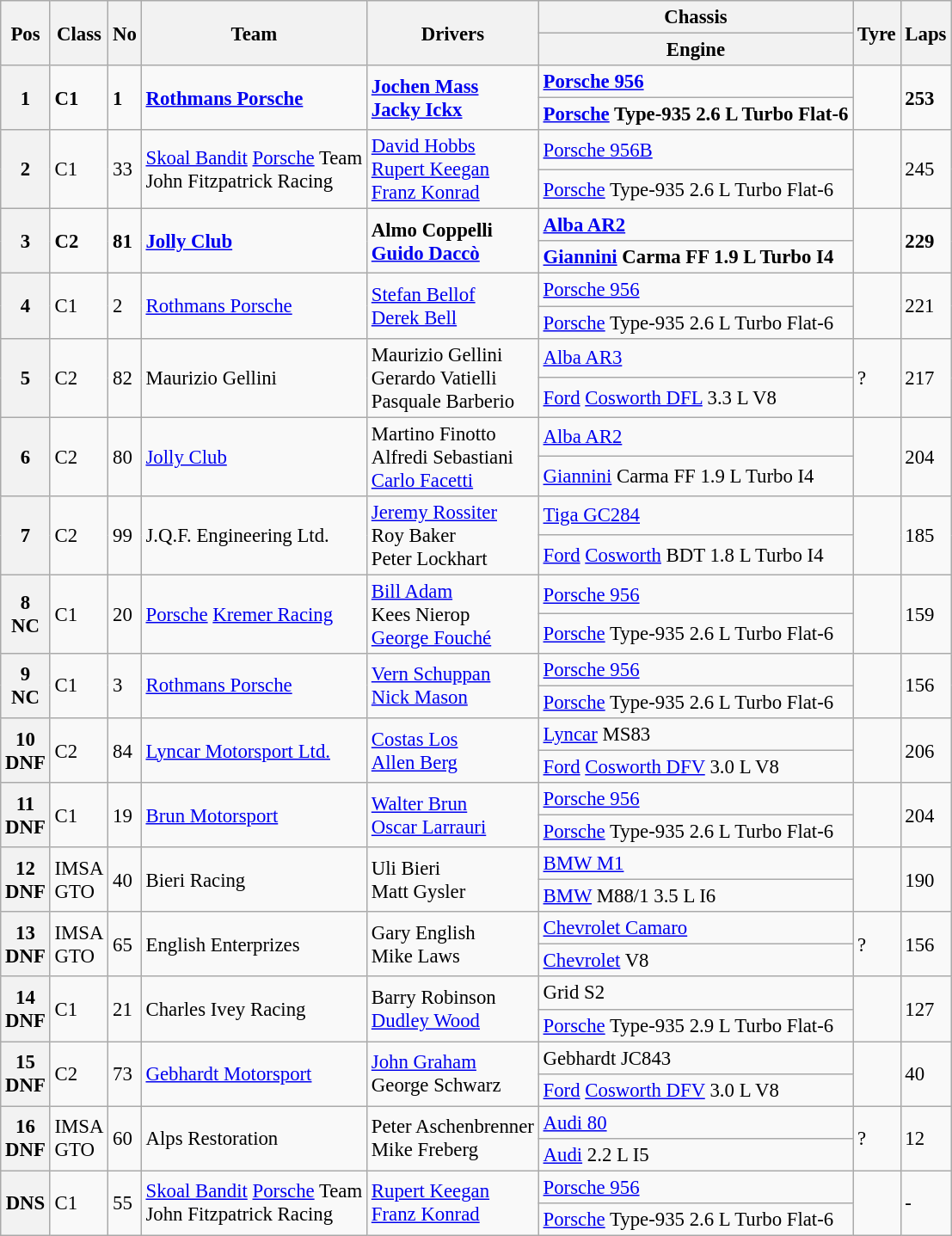<table class="wikitable" style="font-size: 95%;">
<tr>
<th rowspan=2>Pos</th>
<th rowspan=2>Class</th>
<th rowspan=2>No</th>
<th rowspan=2>Team</th>
<th rowspan=2>Drivers</th>
<th>Chassis</th>
<th rowspan=2>Tyre</th>
<th rowspan=2>Laps</th>
</tr>
<tr>
<th>Engine</th>
</tr>
<tr style="font-weight:bold">
<th rowspan=2>1</th>
<td rowspan=2>C1</td>
<td rowspan=2>1</td>
<td rowspan=2> <a href='#'>Rothmans Porsche</a></td>
<td rowspan=2> <a href='#'>Jochen Mass</a><br> <a href='#'>Jacky Ickx</a></td>
<td><a href='#'>Porsche 956</a></td>
<td rowspan=2></td>
<td rowspan=2>253</td>
</tr>
<tr style="font-weight:bold">
<td><a href='#'>Porsche</a> Type-935 2.6 L Turbo Flat-6</td>
</tr>
<tr>
<th rowspan=2>2</th>
<td rowspan=2>C1</td>
<td rowspan=2>33</td>
<td rowspan=2> <a href='#'>Skoal Bandit</a> <a href='#'>Porsche</a> Team<br> John Fitzpatrick Racing</td>
<td rowspan=2> <a href='#'>David Hobbs</a><br> <a href='#'>Rupert Keegan</a><br> <a href='#'>Franz Konrad</a></td>
<td><a href='#'>Porsche 956B</a></td>
<td rowspan=2></td>
<td rowspan=2>245</td>
</tr>
<tr>
<td><a href='#'>Porsche</a> Type-935 2.6 L Turbo Flat-6</td>
</tr>
<tr style="font-weight:bold">
<th rowspan=2>3</th>
<td rowspan=2>C2</td>
<td rowspan=2>81</td>
<td rowspan=2> <a href='#'>Jolly Club</a></td>
<td rowspan=2> Almo Coppelli<br> <a href='#'>Guido Daccò</a></td>
<td><a href='#'>Alba AR2</a></td>
<td rowspan=2></td>
<td rowspan=2>229</td>
</tr>
<tr style="font-weight:bold">
<td><a href='#'>Giannini</a> Carma FF 1.9 L Turbo I4</td>
</tr>
<tr>
<th rowspan=2>4</th>
<td rowspan=2>C1</td>
<td rowspan=2>2</td>
<td rowspan=2> <a href='#'>Rothmans Porsche</a></td>
<td rowspan=2> <a href='#'>Stefan Bellof</a><br> <a href='#'>Derek Bell</a></td>
<td><a href='#'>Porsche 956</a></td>
<td rowspan=2></td>
<td rowspan=2>221</td>
</tr>
<tr>
<td><a href='#'>Porsche</a> Type-935 2.6 L Turbo Flat-6</td>
</tr>
<tr>
<th rowspan=2>5</th>
<td rowspan=2>C2</td>
<td rowspan=2>82</td>
<td rowspan=2> Maurizio Gellini</td>
<td rowspan=2> Maurizio Gellini<br> Gerardo Vatielli<br> Pasquale Barberio</td>
<td><a href='#'>Alba AR3</a></td>
<td rowspan=2>?</td>
<td rowspan=2>217</td>
</tr>
<tr>
<td><a href='#'>Ford</a> <a href='#'>Cosworth DFL</a> 3.3 L V8</td>
</tr>
<tr>
<th rowspan=2>6</th>
<td rowspan=2>C2</td>
<td rowspan=2>80</td>
<td rowspan=2> <a href='#'>Jolly Club</a></td>
<td rowspan=2> Martino Finotto<br> Alfredi Sebastiani<br> <a href='#'>Carlo Facetti</a></td>
<td><a href='#'>Alba AR2</a></td>
<td rowspan=2></td>
<td rowspan=2>204</td>
</tr>
<tr>
<td><a href='#'>Giannini</a> Carma FF 1.9 L Turbo I4</td>
</tr>
<tr>
<th rowspan=2>7</th>
<td rowspan=2>C2</td>
<td rowspan=2>99</td>
<td rowspan=2> J.Q.F. Engineering Ltd.</td>
<td rowspan=2> <a href='#'>Jeremy Rossiter</a><br> Roy Baker<br> Peter Lockhart</td>
<td><a href='#'>Tiga GC284</a></td>
<td rowspan=2></td>
<td rowspan=2>185</td>
</tr>
<tr>
<td><a href='#'>Ford</a> <a href='#'>Cosworth</a> BDT 1.8 L Turbo I4</td>
</tr>
<tr>
<th rowspan=2>8<br>NC</th>
<td rowspan=2>C1</td>
<td rowspan=2>20</td>
<td rowspan=2> <a href='#'>Porsche</a> <a href='#'>Kremer Racing</a></td>
<td rowspan=2> <a href='#'>Bill Adam</a><br> Kees Nierop<br> <a href='#'>George Fouché</a></td>
<td><a href='#'>Porsche 956</a></td>
<td rowspan=2></td>
<td rowspan=2>159</td>
</tr>
<tr>
<td><a href='#'>Porsche</a> Type-935 2.6 L Turbo Flat-6</td>
</tr>
<tr>
<th rowspan=2>9<br>NC</th>
<td rowspan=2>C1</td>
<td rowspan=2>3</td>
<td rowspan=2> <a href='#'>Rothmans Porsche</a></td>
<td rowspan=2> <a href='#'>Vern Schuppan</a><br> <a href='#'>Nick Mason</a></td>
<td><a href='#'>Porsche 956</a></td>
<td rowspan=2></td>
<td rowspan=2>156</td>
</tr>
<tr>
<td><a href='#'>Porsche</a> Type-935 2.6 L Turbo Flat-6</td>
</tr>
<tr>
<th rowspan=2>10<br>DNF</th>
<td rowspan=2>C2</td>
<td rowspan=2>84</td>
<td rowspan=2> <a href='#'>Lyncar Motorsport Ltd.</a></td>
<td rowspan=2> <a href='#'>Costas Los</a><br> <a href='#'>Allen Berg</a></td>
<td><a href='#'>Lyncar</a> MS83</td>
<td rowspan=2></td>
<td rowspan=2>206</td>
</tr>
<tr>
<td><a href='#'>Ford</a> <a href='#'>Cosworth DFV</a> 3.0 L V8</td>
</tr>
<tr>
<th rowspan=2>11<br>DNF</th>
<td rowspan=2>C1</td>
<td rowspan=2>19</td>
<td rowspan=2> <a href='#'>Brun Motorsport</a></td>
<td rowspan=2> <a href='#'>Walter Brun</a><br> <a href='#'>Oscar Larrauri</a></td>
<td><a href='#'>Porsche 956</a></td>
<td rowspan=2></td>
<td rowspan=2>204</td>
</tr>
<tr>
<td><a href='#'>Porsche</a> Type-935 2.6 L Turbo Flat-6</td>
</tr>
<tr>
<th rowspan=2>12<br>DNF</th>
<td rowspan=2>IMSA<br>GTO</td>
<td rowspan=2>40</td>
<td rowspan=2> Bieri Racing</td>
<td rowspan=2> Uli Bieri<br> Matt Gysler</td>
<td><a href='#'>BMW M1</a></td>
<td rowspan=2></td>
<td rowspan=2>190</td>
</tr>
<tr>
<td><a href='#'>BMW</a> M88/1 3.5 L I6</td>
</tr>
<tr>
<th rowspan=2>13<br>DNF</th>
<td rowspan=2>IMSA<br>GTO</td>
<td rowspan=2>65</td>
<td rowspan=2> English Enterprizes</td>
<td rowspan=2> Gary English<br> Mike Laws</td>
<td><a href='#'>Chevrolet Camaro</a></td>
<td rowspan=2>?</td>
<td rowspan=2>156</td>
</tr>
<tr>
<td><a href='#'>Chevrolet</a> V8</td>
</tr>
<tr>
<th rowspan=2>14<br>DNF</th>
<td rowspan=2>C1</td>
<td rowspan=2>21</td>
<td rowspan=2> Charles Ivey Racing</td>
<td rowspan=2> Barry Robinson<br> <a href='#'>Dudley Wood</a></td>
<td>Grid S2</td>
<td rowspan=2></td>
<td rowspan=2>127</td>
</tr>
<tr>
<td><a href='#'>Porsche</a> Type-935 2.9 L Turbo Flat-6</td>
</tr>
<tr>
<th rowspan=2>15<br>DNF</th>
<td rowspan=2>C2</td>
<td rowspan=2>73</td>
<td rowspan=2> <a href='#'>Gebhardt Motorsport</a></td>
<td rowspan=2> <a href='#'>John Graham</a><br> George Schwarz</td>
<td>Gebhardt JC843</td>
<td rowspan=2></td>
<td rowspan=2>40</td>
</tr>
<tr>
<td><a href='#'>Ford</a> <a href='#'>Cosworth DFV</a> 3.0 L V8</td>
</tr>
<tr>
<th rowspan=2>16<br>DNF</th>
<td rowspan=2>IMSA<br>GTO</td>
<td rowspan=2>60</td>
<td rowspan=2> Alps Restoration</td>
<td rowspan=2> Peter Aschenbrenner<br> Mike Freberg</td>
<td><a href='#'>Audi 80</a></td>
<td rowspan=2>?</td>
<td rowspan=2>12</td>
</tr>
<tr>
<td><a href='#'>Audi</a> 2.2 L I5</td>
</tr>
<tr>
<th rowspan=2>DNS</th>
<td rowspan=2>C1</td>
<td rowspan=2>55</td>
<td rowspan=2> <a href='#'>Skoal Bandit</a> <a href='#'>Porsche</a> Team<br> John Fitzpatrick Racing</td>
<td rowspan=2> <a href='#'>Rupert Keegan</a><br> <a href='#'>Franz Konrad</a></td>
<td><a href='#'>Porsche 956</a></td>
<td rowspan=2></td>
<td rowspan=2>-</td>
</tr>
<tr>
<td><a href='#'>Porsche</a> Type-935 2.6 L Turbo Flat-6</td>
</tr>
</table>
